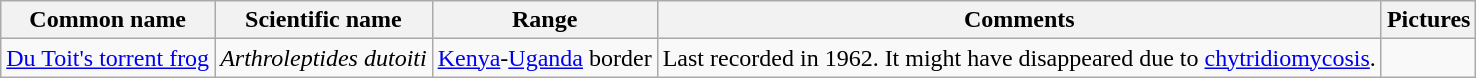<table class="wikitable">
<tr>
<th>Common name</th>
<th>Scientific name</th>
<th>Range</th>
<th class="unsortable">Comments</th>
<th>Pictures</th>
</tr>
<tr>
<td><a href='#'>Du Toit's torrent frog</a></td>
<td><em>Arthroleptides dutoiti</em></td>
<td><a href='#'>Kenya</a>-<a href='#'>Uganda</a> border</td>
<td>Last recorded in 1962. It might have disappeared due to <a href='#'>chytridiomycosis</a>.</td>
<td></td>
</tr>
</table>
